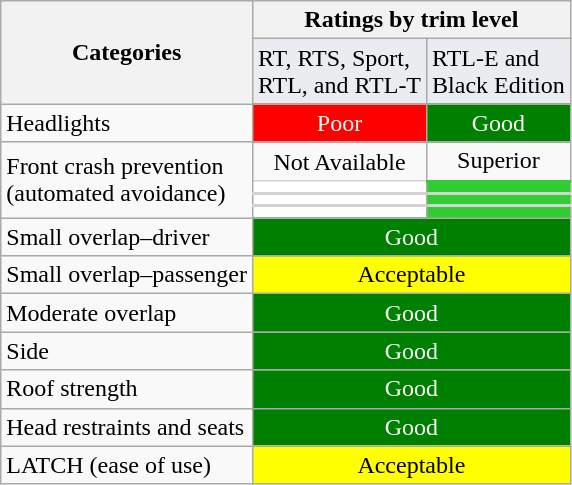<table class="wikitable floatright">
<tr>
<th rowspan="2">Categories</th>
<th colspan="2">Ratings by trim level</th>
</tr>
<tr>
<td style="background: #eaecf0">RT, RTS, Sport,<br>RTL, and RTL-T</td>
<td style="background: #eaecf0">RTL-E and<br>Black Edition</td>
</tr>
<tr>
<td>Headlights</td>
<td style="background: red; color: white" align="center">Poor</td>
<td style="background: green; color: white" align="center">Good</td>
</tr>
<tr>
<td rowspan="4">Front crash prevention<br>(automated avoidance)</td>
<td style="border-bottom: 1px solid lightgray" align="center">Not Available</td>
<td style="border-bottom: 2px solid Limegreen" align="center">Superior</td>
</tr>
<tr>
<td style="background: white; border-bottom: 2px solid lightgray"></td>
<td style="background: Limegreen; border-bottom: 2px solid lightgray"></td>
</tr>
<tr>
<td style="background: white; border-bottom: 2px solid lightgray"></td>
<td style="background: Limegreen; border-bottom: 2px solid lightgray"></td>
</tr>
<tr>
<td style="background: white"></td>
<td style="background: Limegreen"></td>
</tr>
<tr>
<td>Small overlap–driver</td>
<td colspan="2" style="background: green; color: white" align="center">Good</td>
</tr>
<tr>
<td>Small overlap–passenger</td>
<td colspan="2" style="background: yellow" align="center">Acceptable</td>
</tr>
<tr>
<td>Moderate overlap</td>
<td colspan="2" style="background: green; color: white" align="center">Good</td>
</tr>
<tr>
<td>Side</td>
<td colspan="2" style="background: green; color: white" align="center">Good</td>
</tr>
<tr>
<td>Roof strength</td>
<td colspan="2" style="background: green; color: white" align="center">Good</td>
</tr>
<tr>
<td>Head restraints and seats</td>
<td colspan="2" style="background: green; color: white" align="center">Good</td>
</tr>
<tr>
<td>LATCH (ease of use)</td>
<td colspan="2" style="background: yellow" align="center">Acceptable</td>
</tr>
</table>
